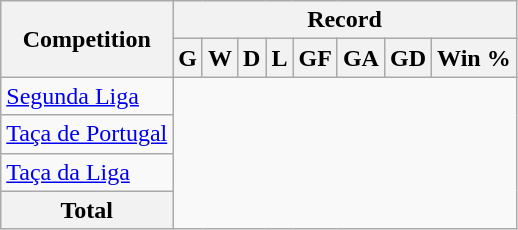<table class="wikitable" style="text-align: center">
<tr>
<th rowspan="2">Competition</th>
<th colspan="9">Record</th>
</tr>
<tr>
<th>G</th>
<th>W</th>
<th>D</th>
<th>L</th>
<th>GF</th>
<th>GA</th>
<th>GD</th>
<th>Win %</th>
</tr>
<tr>
<td style="text-align: left"><a href='#'>Segunda Liga</a><br></td>
</tr>
<tr>
<td style="text-align: left"><a href='#'>Taça de Portugal</a><br></td>
</tr>
<tr>
<td style="text-align: left"><a href='#'>Taça da Liga</a><br></td>
</tr>
<tr>
<th>Total<br></th>
</tr>
</table>
